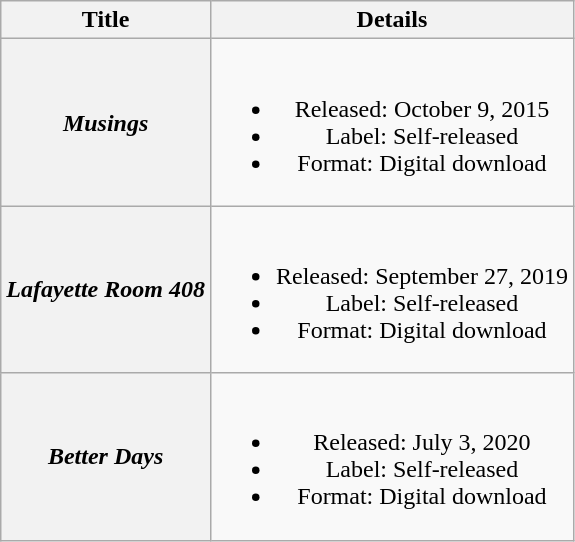<table class="wikitable plainrowheaders" style="text-align:center;">
<tr>
<th scope="col">Title</th>
<th scope="col">Details</th>
</tr>
<tr>
<th scope="row"><em>Musings</em></th>
<td><br><ul><li>Released: October 9, 2015</li><li>Label: Self-released</li><li>Format: Digital download</li></ul></td>
</tr>
<tr>
<th scope="row"><em>Lafayette Room 408</em></th>
<td><br><ul><li>Released: September 27, 2019</li><li>Label: Self-released</li><li>Format: Digital download</li></ul></td>
</tr>
<tr>
<th scope="row"><em>Better Days</em></th>
<td><br><ul><li>Released: July 3, 2020</li><li>Label: Self-released</li><li>Format: Digital download</li></ul></td>
</tr>
</table>
